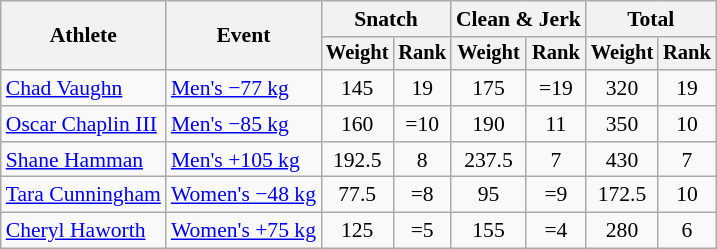<table class=wikitable style=font-size:90%;text-align:center>
<tr>
<th rowspan=2>Athlete</th>
<th rowspan=2>Event</th>
<th colspan=2>Snatch</th>
<th colspan=2>Clean & Jerk</th>
<th colspan=2>Total</th>
</tr>
<tr style=font-size:95%>
<th>Weight</th>
<th>Rank</th>
<th>Weight</th>
<th>Rank</th>
<th>Weight</th>
<th>Rank</th>
</tr>
<tr>
<td align=left><a href='#'>Chad Vaughn</a></td>
<td align=left><a href='#'>Men's −77 kg</a></td>
<td>145</td>
<td>19</td>
<td>175</td>
<td>=19</td>
<td>320</td>
<td>19</td>
</tr>
<tr>
<td align=left><a href='#'>Oscar Chaplin III</a></td>
<td align=left><a href='#'>Men's −85 kg</a></td>
<td>160</td>
<td>=10</td>
<td>190</td>
<td>11</td>
<td>350</td>
<td>10</td>
</tr>
<tr>
<td align=left><a href='#'>Shane Hamman</a></td>
<td align=left><a href='#'>Men's +105 kg</a></td>
<td>192.5</td>
<td>8</td>
<td>237.5</td>
<td>7</td>
<td>430</td>
<td>7</td>
</tr>
<tr>
<td align=left><a href='#'>Tara Cunningham</a></td>
<td align=left><a href='#'>Women's −48 kg</a></td>
<td>77.5</td>
<td>=8</td>
<td>95</td>
<td>=9</td>
<td>172.5</td>
<td>10</td>
</tr>
<tr>
<td align=left><a href='#'>Cheryl Haworth</a></td>
<td align=left><a href='#'>Women's +75 kg</a></td>
<td>125</td>
<td>=5</td>
<td>155</td>
<td>=4</td>
<td>280</td>
<td>6</td>
</tr>
</table>
